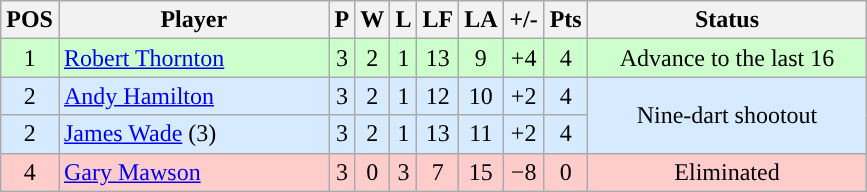<table class="wikitable" style="text-align:center; margin: 1em auto 1em auto, align:left">
<tr>
<th width=20>POS</th>
<th width=173>Player</th>
<th width=3>P</th>
<th width=3>W</th>
<th width=3>L</th>
<th width=20>LF</th>
<th width=20>LA</th>
<th width=20>+/-</th>
<th width=20>Pts</th>
<th width=179>Status</th>
</tr>
<tr style="background:#CCFFCC;">
<td>1</td>
<td style="text-align:left;"> <a href='#'>Robert Thornton</a></td>
<td>3</td>
<td>2</td>
<td>1</td>
<td>13</td>
<td>9</td>
<td>+4</td>
<td>4</td>
<td>Advance to the last 16</td>
</tr>
<tr style="background:#D6EBFF;”">
<td>2</td>
<td style="text-align:left;"> <a href='#'>Andy Hamilton</a></td>
<td>3</td>
<td>2</td>
<td>1</td>
<td>12</td>
<td>10</td>
<td>+2</td>
<td>4</td>
<td rowspan=2>Nine-dart shootout</td>
</tr>
<tr style="background:#D6EBFF;”">
<td>2</td>
<td style="text-align:left;"> <a href='#'>James Wade</a> (3)</td>
<td>3</td>
<td>2</td>
<td>1</td>
<td>13</td>
<td>11</td>
<td>+2</td>
<td>4</td>
</tr>
<tr style="background:#FFCCCC;">
<td>4</td>
<td style="text-align:left;"> <a href='#'>Gary Mawson</a></td>
<td>3</td>
<td>0</td>
<td>3</td>
<td>7</td>
<td>15</td>
<td>−8</td>
<td>0</td>
<td>Eliminated</td>
</tr>
</table>
